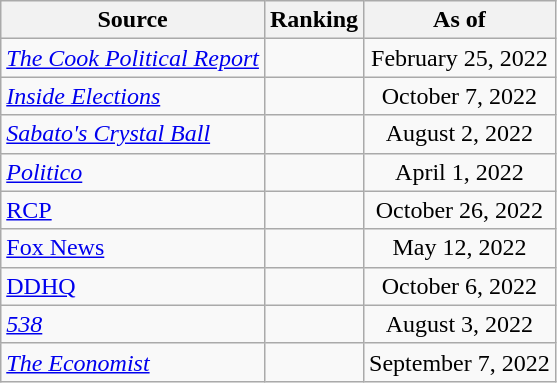<table class="wikitable" style="text-align:center">
<tr>
<th>Source</th>
<th>Ranking</th>
<th>As of</th>
</tr>
<tr>
<td align=left><em><a href='#'>The Cook Political Report</a></em></td>
<td></td>
<td>February 25, 2022</td>
</tr>
<tr>
<td align=left><em><a href='#'>Inside Elections</a></em></td>
<td></td>
<td>October 7, 2022</td>
</tr>
<tr>
<td align=left><em><a href='#'>Sabato's Crystal Ball</a></em></td>
<td></td>
<td>August 2, 2022</td>
</tr>
<tr>
<td align="left"><em><a href='#'>Politico</a></em></td>
<td></td>
<td>April 1, 2022</td>
</tr>
<tr>
<td align="left"><a href='#'>RCP</a></td>
<td></td>
<td>October 26, 2022</td>
</tr>
<tr>
<td align=left><a href='#'>Fox News</a></td>
<td></td>
<td>May 12, 2022</td>
</tr>
<tr>
<td align="left"><a href='#'>DDHQ</a></td>
<td></td>
<td>October 6, 2022</td>
</tr>
<tr>
<td align="left"><em><a href='#'>538</a></em></td>
<td></td>
<td>August 3, 2022</td>
</tr>
<tr>
<td align="left"><em><a href='#'>The Economist</a></em></td>
<td></td>
<td>September 7, 2022</td>
</tr>
</table>
